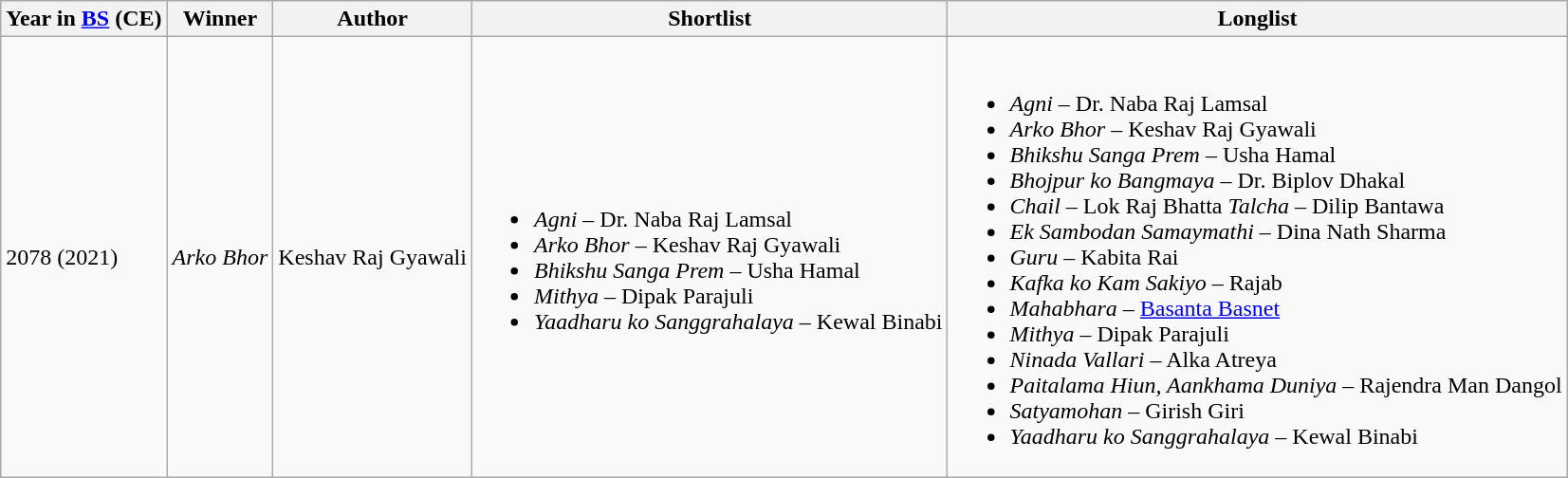<table class="wikitable">
<tr>
<th>Year in <a href='#'>BS</a> (CE)</th>
<th>Winner</th>
<th>Author</th>
<th>Shortlist</th>
<th>Longlist</th>
</tr>
<tr>
<td>2078 (2021)</td>
<td><em>Arko Bhor</em></td>
<td>Keshav Raj Gyawali</td>
<td><br><ul><li><em>Agni</em> – Dr. Naba Raj Lamsal</li><li><em>Arko Bhor</em> – Keshav Raj Gyawali</li><li><em>Bhikshu Sanga Prem</em> – Usha Hamal</li><li><em>Mithya</em> – Dipak Parajuli</li><li><em>Yaadharu ko Sanggrahalaya</em> – Kewal Binabi</li></ul></td>
<td><br><ul><li><em>Agni</em> – Dr. Naba Raj Lamsal</li><li><em>Arko Bhor</em> – Keshav Raj Gyawali</li><li><em>Bhikshu Sanga Prem</em> – Usha Hamal</li><li><em>Bhojpur ko Bangmaya</em> – Dr. Biplov Dhakal</li><li><em>Chail</em> – Lok Raj Bhatta <em>Talcha</em> – Dilip Bantawa</li><li><em>Ek Sambodan Samaymathi</em> – Dina Nath Sharma</li><li><em>Guru</em> – Kabita Rai</li><li><em>Kafka ko Kam Sakiyo</em> – Rajab</li><li><em>Mahabhara</em> – <a href='#'>Basanta Basnet</a></li><li><em>Mithya</em> – Dipak Parajuli</li><li><em>Ninada Vallari</em> – Alka Atreya</li><li><em>Paitalama Hiun, Aankhama Duniya</em> – Rajendra Man Dangol</li><li><em>Satyamohan</em> – Girish Giri</li><li><em>Yaadharu ko Sanggrahalaya</em> – Kewal Binabi</li></ul></td>
</tr>
</table>
